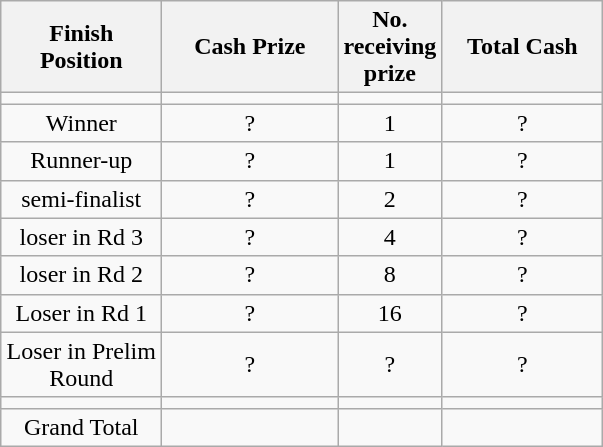<table class="wikitable" style="text-align:center;">
<tr>
<th width=100 abbr="Finish Position">Finish Position</th>
<th width=110 abbr="Cash Prize">Cash Prize</th>
<th width=50 abbr="No. receiving prize">No. receiving prize</th>
<th width=100 abbr="Total Cash">Total Cash</th>
</tr>
<tr>
<td></td>
<td></td>
<td></td>
<td></td>
</tr>
<tr>
<td>Winner</td>
<td>?</td>
<td>1</td>
<td>?</td>
</tr>
<tr>
<td>Runner-up</td>
<td>?</td>
<td>1</td>
<td>?</td>
</tr>
<tr>
<td>semi-finalist</td>
<td>?</td>
<td>2</td>
<td>?</td>
</tr>
<tr>
<td>loser in Rd 3</td>
<td>?</td>
<td>4</td>
<td>?</td>
</tr>
<tr>
<td>loser in Rd 2</td>
<td>?</td>
<td>8</td>
<td>?</td>
</tr>
<tr>
<td>Loser in Rd 1</td>
<td>?</td>
<td>16</td>
<td>?</td>
</tr>
<tr>
<td>Loser in Prelim Round</td>
<td>?</td>
<td>?</td>
<td>?</td>
</tr>
<tr>
<td></td>
<td></td>
<td></td>
<td></td>
</tr>
<tr>
<td>Grand Total</td>
<td></td>
<td></td>
<td></td>
</tr>
</table>
